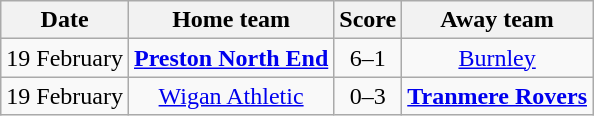<table class="wikitable" style="text-align: center">
<tr>
<th>Date</th>
<th>Home team</th>
<th>Score</th>
<th>Away team</th>
</tr>
<tr>
<td>19 February</td>
<td><strong><a href='#'>Preston North End</a></strong></td>
<td>6–1</td>
<td><a href='#'>Burnley</a></td>
</tr>
<tr>
<td>19 February</td>
<td><a href='#'>Wigan Athletic</a></td>
<td>0–3</td>
<td><strong><a href='#'>Tranmere Rovers</a></strong></td>
</tr>
</table>
